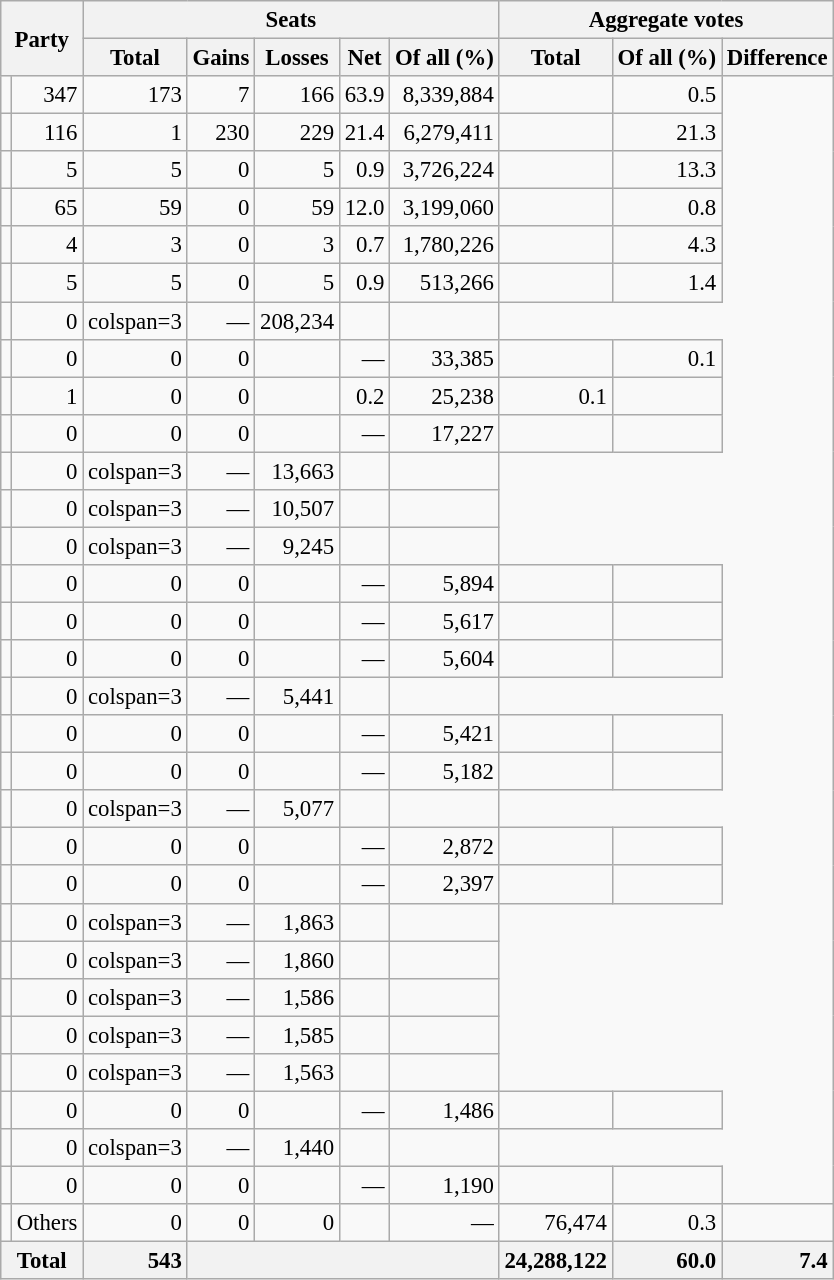<table class="wikitable sortable" style="text-align:right; font-size:95%;">
<tr>
<th colspan="2" rowspan="2">Party</th>
<th colspan="5">Seats</th>
<th colspan="3">Aggregate votes</th>
</tr>
<tr>
<th>Total</th>
<th>Gains</th>
<th>Losses</th>
<th>Net</th>
<th>Of all (%)</th>
<th>Total</th>
<th>Of all (%)</th>
<th>Differ­ence</th>
</tr>
<tr>
<td></td>
<td>347</td>
<td>173</td>
<td>7</td>
<td>166</td>
<td>63.9</td>
<td>8,339,884</td>
<td></td>
<td>0.5</td>
</tr>
<tr>
<td></td>
<td>116</td>
<td>1</td>
<td>230</td>
<td>229</td>
<td>21.4</td>
<td>6,279,411</td>
<td></td>
<td>21.3</td>
</tr>
<tr>
<td></td>
<td>5</td>
<td>5</td>
<td>0</td>
<td>5</td>
<td>0.9</td>
<td>3,726,224</td>
<td></td>
<td>13.3</td>
</tr>
<tr>
<td></td>
<td>65</td>
<td>59</td>
<td>0</td>
<td>59</td>
<td>12.0</td>
<td>3,199,060</td>
<td></td>
<td>0.8</td>
</tr>
<tr>
<td></td>
<td>4</td>
<td>3</td>
<td>0</td>
<td>3</td>
<td>0.7</td>
<td>1,780,226</td>
<td></td>
<td>4.3</td>
</tr>
<tr>
<td></td>
<td>5</td>
<td>5</td>
<td>0</td>
<td>5</td>
<td>0.9</td>
<td>513,266</td>
<td></td>
<td>1.4</td>
</tr>
<tr>
<td></td>
<td>0</td>
<td>colspan=3 </td>
<td>—</td>
<td>208,234</td>
<td></td>
<td></td>
</tr>
<tr>
<td></td>
<td>0</td>
<td>0</td>
<td>0</td>
<td></td>
<td>—</td>
<td>33,385</td>
<td></td>
<td>0.1</td>
</tr>
<tr>
<td></td>
<td>1</td>
<td>0</td>
<td>0</td>
<td></td>
<td>0.2</td>
<td>25,238</td>
<td>0.1</td>
<td></td>
</tr>
<tr>
<td></td>
<td>0</td>
<td>0</td>
<td>0</td>
<td></td>
<td>—</td>
<td>17,227</td>
<td></td>
<td></td>
</tr>
<tr>
<td></td>
<td>0</td>
<td>colspan=3 </td>
<td>—</td>
<td>13,663</td>
<td></td>
<td></td>
</tr>
<tr>
<td></td>
<td>0</td>
<td>colspan=3 </td>
<td>—</td>
<td>10,507</td>
<td></td>
<td></td>
</tr>
<tr>
<td></td>
<td>0</td>
<td>colspan=3 </td>
<td>—</td>
<td>9,245</td>
<td></td>
<td></td>
</tr>
<tr>
<td></td>
<td>0</td>
<td>0</td>
<td>0</td>
<td></td>
<td>—</td>
<td>5,894</td>
<td></td>
<td></td>
</tr>
<tr>
<td></td>
<td>0</td>
<td>0</td>
<td>0</td>
<td></td>
<td>—</td>
<td>5,617</td>
<td></td>
<td></td>
</tr>
<tr>
<td></td>
<td>0</td>
<td>0</td>
<td>0</td>
<td></td>
<td>—</td>
<td>5,604</td>
<td></td>
<td></td>
</tr>
<tr>
<td></td>
<td>0</td>
<td>colspan=3 </td>
<td>—</td>
<td>5,441</td>
<td></td>
<td></td>
</tr>
<tr>
<td></td>
<td>0</td>
<td>0</td>
<td>0</td>
<td></td>
<td>—</td>
<td>5,421</td>
<td></td>
<td></td>
</tr>
<tr>
<td></td>
<td>0</td>
<td>0</td>
<td>0</td>
<td></td>
<td>—</td>
<td>5,182</td>
<td></td>
<td></td>
</tr>
<tr>
<td></td>
<td>0</td>
<td>colspan=3 </td>
<td>—</td>
<td>5,077</td>
<td></td>
<td></td>
</tr>
<tr>
<td></td>
<td>0</td>
<td>0</td>
<td>0</td>
<td></td>
<td>—</td>
<td>2,872</td>
<td></td>
<td></td>
</tr>
<tr>
<td></td>
<td>0</td>
<td>0</td>
<td>0</td>
<td></td>
<td>—</td>
<td>2,397</td>
<td></td>
<td></td>
</tr>
<tr>
<td></td>
<td>0</td>
<td>colspan=3 </td>
<td>—</td>
<td>1,863</td>
<td></td>
<td></td>
</tr>
<tr>
<td></td>
<td>0</td>
<td>colspan=3 </td>
<td>—</td>
<td>1,860</td>
<td></td>
<td></td>
</tr>
<tr>
<td></td>
<td>0</td>
<td>colspan=3 </td>
<td>—</td>
<td>1,586</td>
<td></td>
<td></td>
</tr>
<tr>
<td></td>
<td>0</td>
<td>colspan=3 </td>
<td>—</td>
<td>1,585</td>
<td></td>
<td></td>
</tr>
<tr>
<td></td>
<td>0</td>
<td>colspan=3 </td>
<td>—</td>
<td>1,563</td>
<td></td>
<td></td>
</tr>
<tr>
<td></td>
<td>0</td>
<td>0</td>
<td>0</td>
<td></td>
<td>—</td>
<td>1,486</td>
<td></td>
<td></td>
</tr>
<tr>
<td></td>
<td>0</td>
<td>colspan=3 </td>
<td>—</td>
<td>1,440</td>
<td></td>
<td></td>
</tr>
<tr>
<td></td>
<td>0</td>
<td>0</td>
<td>0</td>
<td></td>
<td>—</td>
<td>1,190</td>
<td></td>
<td></td>
</tr>
<tr>
<td></td>
<td align=left>Others</td>
<td>0</td>
<td>0</td>
<td>0</td>
<td></td>
<td>—</td>
<td>76,474</td>
<td>0.3</td>
<td></td>
</tr>
<tr style="background-color:#f2f2f2; text-align:right; font-weight:bold;">
<th colspan="2" scope="row" style="background-color:#f2f2f2;">Total</th>
<td>543</td>
<td colspan="4"></td>
<td>24,288,122</td>
<td>60.0</td>
<td>7.4</td>
</tr>
</table>
